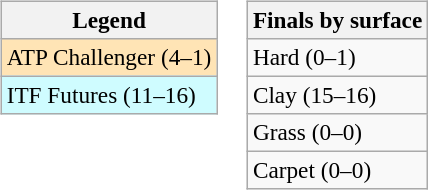<table>
<tr valign=top>
<td><br><table class=wikitable style=font-size:97%>
<tr>
<th>Legend</th>
</tr>
<tr bgcolor=moccasin>
<td>ATP Challenger (4–1)</td>
</tr>
<tr bgcolor=cffcff>
<td>ITF Futures (11–16)</td>
</tr>
</table>
</td>
<td><br><table class=wikitable style=font-size:97%>
<tr>
<th>Finals by surface</th>
</tr>
<tr>
<td>Hard (0–1)</td>
</tr>
<tr>
<td>Clay (15–16)</td>
</tr>
<tr>
<td>Grass (0–0)</td>
</tr>
<tr>
<td>Carpet (0–0)</td>
</tr>
</table>
</td>
</tr>
</table>
